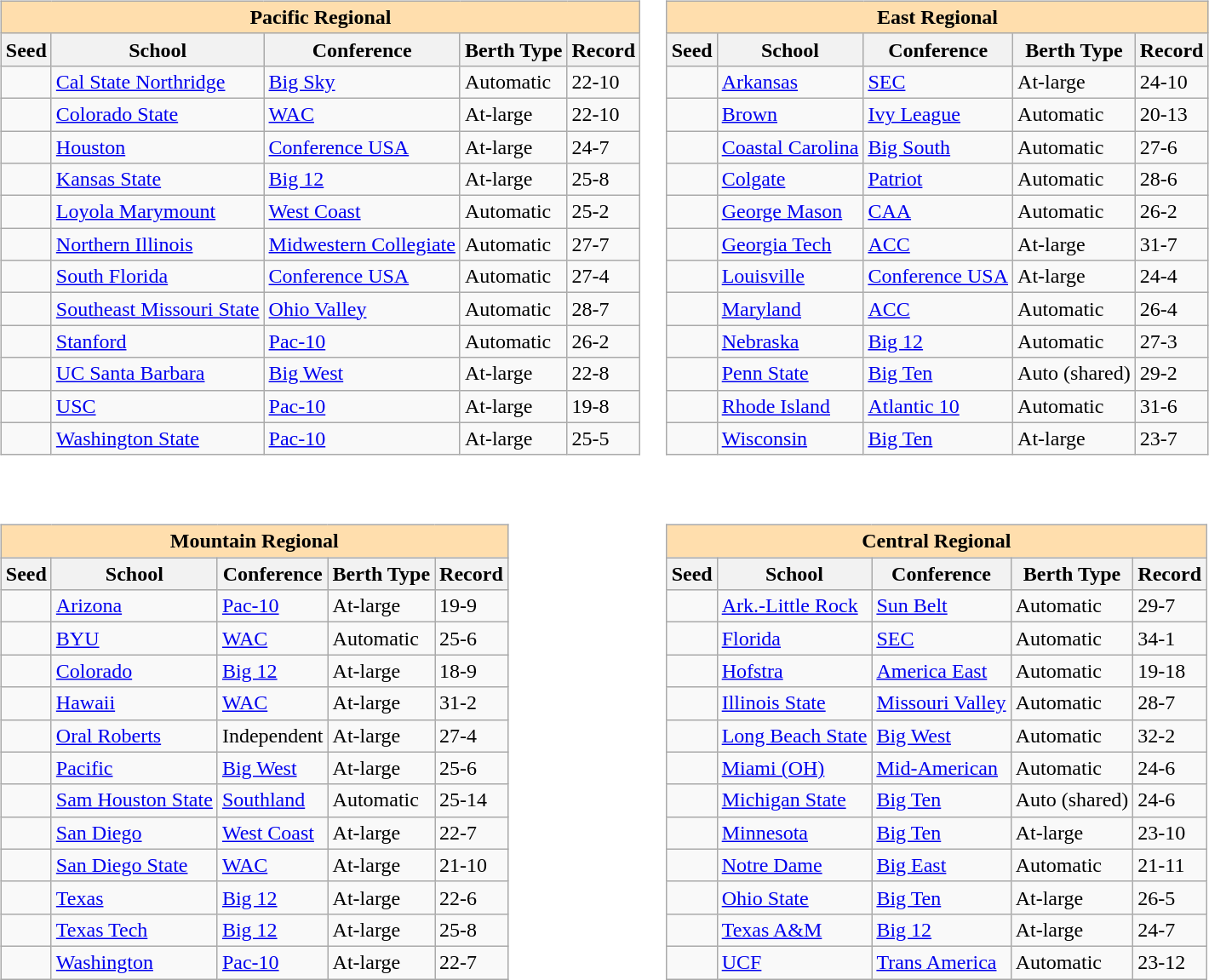<table>
<tr>
<td valign=top><br><table class="wikitable sortable">
<tr>
<th colspan="5" style="background:#ffdead;">Pacific Regional</th>
</tr>
<tr>
<th>Seed</th>
<th>School</th>
<th>Conference</th>
<th>Berth Type</th>
<th>Record</th>
</tr>
<tr>
<td></td>
<td><a href='#'>Cal State Northridge</a></td>
<td><a href='#'>Big Sky</a></td>
<td>Automatic</td>
<td>22-10</td>
</tr>
<tr>
<td></td>
<td><a href='#'>Colorado State</a></td>
<td><a href='#'>WAC</a></td>
<td>At-large</td>
<td>22-10</td>
</tr>
<tr>
<td></td>
<td><a href='#'>Houston</a></td>
<td><a href='#'>Conference USA</a></td>
<td>At-large</td>
<td>24-7</td>
</tr>
<tr>
<td></td>
<td><a href='#'>Kansas State</a></td>
<td><a href='#'>Big 12</a></td>
<td>At-large</td>
<td>25-8</td>
</tr>
<tr>
<td></td>
<td><a href='#'>Loyola Marymount</a></td>
<td><a href='#'>West Coast</a></td>
<td>Automatic</td>
<td>25-2</td>
</tr>
<tr>
<td></td>
<td><a href='#'>Northern Illinois</a></td>
<td><a href='#'>Midwestern Collegiate</a></td>
<td>Automatic</td>
<td>27-7</td>
</tr>
<tr>
<td></td>
<td><a href='#'>South Florida</a></td>
<td><a href='#'>Conference USA</a></td>
<td>Automatic</td>
<td>27-4</td>
</tr>
<tr>
<td></td>
<td><a href='#'>Southeast Missouri State</a></td>
<td><a href='#'>Ohio Valley</a></td>
<td>Automatic</td>
<td>28-7</td>
</tr>
<tr>
<td></td>
<td><a href='#'>Stanford</a></td>
<td><a href='#'>Pac-10</a></td>
<td>Automatic</td>
<td>26-2</td>
</tr>
<tr>
<td></td>
<td><a href='#'>UC Santa Barbara</a></td>
<td><a href='#'>Big West</a></td>
<td>At-large</td>
<td>22-8</td>
</tr>
<tr>
<td></td>
<td><a href='#'>USC</a></td>
<td><a href='#'>Pac-10</a></td>
<td>At-large</td>
<td>19-8</td>
</tr>
<tr>
<td></td>
<td><a href='#'>Washington State</a></td>
<td><a href='#'>Pac-10</a></td>
<td>At-large</td>
<td>25-5</td>
</tr>
</table>
</td>
<td valign=top><br><table class="wikitable sortable">
<tr>
<th colspan="5" style="background:#ffdead;">East Regional</th>
</tr>
<tr>
<th>Seed</th>
<th>School</th>
<th>Conference</th>
<th>Berth Type</th>
<th>Record</th>
</tr>
<tr>
<td></td>
<td><a href='#'>Arkansas</a></td>
<td><a href='#'>SEC</a></td>
<td>At-large</td>
<td>24-10</td>
</tr>
<tr>
<td></td>
<td><a href='#'>Brown</a></td>
<td><a href='#'>Ivy League</a></td>
<td>Automatic</td>
<td>20-13</td>
</tr>
<tr>
<td></td>
<td><a href='#'>Coastal Carolina</a></td>
<td><a href='#'>Big South</a></td>
<td>Automatic</td>
<td>27-6</td>
</tr>
<tr>
<td></td>
<td><a href='#'>Colgate</a></td>
<td><a href='#'>Patriot</a></td>
<td>Automatic</td>
<td>28-6</td>
</tr>
<tr>
<td></td>
<td><a href='#'>George Mason</a></td>
<td><a href='#'>CAA</a></td>
<td>Automatic</td>
<td>26-2</td>
</tr>
<tr>
<td></td>
<td><a href='#'>Georgia Tech</a></td>
<td><a href='#'>ACC</a></td>
<td>At-large</td>
<td>31-7</td>
</tr>
<tr>
<td></td>
<td><a href='#'>Louisville</a></td>
<td><a href='#'>Conference USA</a></td>
<td>At-large</td>
<td>24-4</td>
</tr>
<tr>
<td></td>
<td><a href='#'>Maryland</a></td>
<td><a href='#'>ACC</a></td>
<td>Automatic</td>
<td>26-4</td>
</tr>
<tr>
<td></td>
<td><a href='#'>Nebraska</a></td>
<td><a href='#'>Big 12</a></td>
<td>Automatic</td>
<td>27-3</td>
</tr>
<tr>
<td></td>
<td><a href='#'>Penn State</a></td>
<td><a href='#'>Big Ten</a></td>
<td>Auto (shared)</td>
<td>29-2</td>
</tr>
<tr>
<td></td>
<td><a href='#'>Rhode Island</a></td>
<td><a href='#'>Atlantic 10</a></td>
<td>Automatic</td>
<td>31-6</td>
</tr>
<tr>
<td></td>
<td><a href='#'>Wisconsin</a></td>
<td><a href='#'>Big Ten</a></td>
<td>At-large</td>
<td>23-7</td>
</tr>
</table>
</td>
</tr>
<tr>
<td valign=top><br><table class="wikitable sortable">
<tr>
<th colspan="5" style="background:#ffdead;">Mountain Regional</th>
</tr>
<tr>
<th>Seed</th>
<th>School</th>
<th>Conference</th>
<th>Berth Type</th>
<th>Record</th>
</tr>
<tr>
<td></td>
<td><a href='#'>Arizona</a></td>
<td><a href='#'>Pac-10</a></td>
<td>At-large</td>
<td>19-9</td>
</tr>
<tr>
<td></td>
<td><a href='#'>BYU</a></td>
<td><a href='#'>WAC</a></td>
<td>Automatic</td>
<td>25-6</td>
</tr>
<tr>
<td></td>
<td><a href='#'>Colorado</a></td>
<td><a href='#'>Big 12</a></td>
<td>At-large</td>
<td>18-9</td>
</tr>
<tr>
<td></td>
<td><a href='#'>Hawaii</a></td>
<td><a href='#'>WAC</a></td>
<td>At-large</td>
<td>31-2</td>
</tr>
<tr>
<td></td>
<td><a href='#'>Oral Roberts</a></td>
<td>Independent</td>
<td>At-large</td>
<td>27-4</td>
</tr>
<tr>
<td></td>
<td><a href='#'>Pacific</a></td>
<td><a href='#'>Big West</a></td>
<td>At-large</td>
<td>25-6</td>
</tr>
<tr>
<td></td>
<td><a href='#'>Sam Houston State</a></td>
<td><a href='#'>Southland</a></td>
<td>Automatic</td>
<td>25-14</td>
</tr>
<tr>
<td></td>
<td><a href='#'>San Diego</a></td>
<td><a href='#'>West Coast</a></td>
<td>At-large</td>
<td>22-7</td>
</tr>
<tr>
<td></td>
<td><a href='#'>San Diego State</a></td>
<td><a href='#'>WAC</a></td>
<td>At-large</td>
<td>21-10</td>
</tr>
<tr>
<td></td>
<td><a href='#'>Texas</a></td>
<td><a href='#'>Big 12</a></td>
<td>At-large</td>
<td>22-6</td>
</tr>
<tr>
<td></td>
<td><a href='#'>Texas Tech</a></td>
<td><a href='#'>Big 12</a></td>
<td>At-large</td>
<td>25-8</td>
</tr>
<tr>
<td></td>
<td><a href='#'>Washington</a></td>
<td><a href='#'>Pac-10</a></td>
<td>At-large</td>
<td>22-7</td>
</tr>
</table>
</td>
<td valign=top><br><table class="wikitable sortable">
<tr>
<th colspan="5" style="background:#ffdead;">Central Regional</th>
</tr>
<tr>
<th>Seed</th>
<th>School</th>
<th>Conference</th>
<th>Berth Type</th>
<th>Record</th>
</tr>
<tr>
<td></td>
<td><a href='#'>Ark.-Little Rock</a></td>
<td><a href='#'>Sun Belt</a></td>
<td>Automatic</td>
<td>29-7</td>
</tr>
<tr>
<td></td>
<td><a href='#'>Florida</a></td>
<td><a href='#'>SEC</a></td>
<td>Automatic</td>
<td>34-1</td>
</tr>
<tr>
<td></td>
<td><a href='#'>Hofstra</a></td>
<td><a href='#'>America East</a></td>
<td>Automatic</td>
<td>19-18</td>
</tr>
<tr>
<td></td>
<td><a href='#'>Illinois State</a></td>
<td><a href='#'>Missouri Valley</a></td>
<td>Automatic</td>
<td>28-7</td>
</tr>
<tr>
<td></td>
<td><a href='#'>Long Beach State</a></td>
<td><a href='#'>Big West</a></td>
<td>Automatic</td>
<td>32-2</td>
</tr>
<tr>
<td></td>
<td><a href='#'>Miami (OH)</a></td>
<td><a href='#'>Mid-American</a></td>
<td>Automatic</td>
<td>24-6</td>
</tr>
<tr>
<td></td>
<td><a href='#'>Michigan State</a></td>
<td><a href='#'>Big Ten</a></td>
<td>Auto (shared)</td>
<td>24-6</td>
</tr>
<tr>
<td></td>
<td><a href='#'>Minnesota</a></td>
<td><a href='#'>Big Ten</a></td>
<td>At-large</td>
<td>23-10</td>
</tr>
<tr>
<td></td>
<td><a href='#'>Notre Dame</a></td>
<td><a href='#'>Big East</a></td>
<td>Automatic</td>
<td>21-11</td>
</tr>
<tr>
<td></td>
<td><a href='#'>Ohio State</a></td>
<td><a href='#'>Big Ten</a></td>
<td>At-large</td>
<td>26-5</td>
</tr>
<tr>
<td></td>
<td><a href='#'>Texas A&M</a></td>
<td><a href='#'>Big 12</a></td>
<td>At-large</td>
<td>24-7</td>
</tr>
<tr>
<td></td>
<td><a href='#'>UCF</a></td>
<td><a href='#'>Trans America</a></td>
<td>Automatic</td>
<td>23-12</td>
</tr>
</table>
</td>
</tr>
</table>
